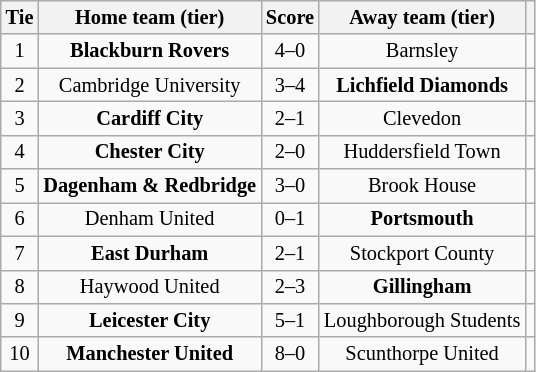<table class="wikitable" style="text-align:center; font-size:85%">
<tr>
<th>Tie</th>
<th>Home team (tier)</th>
<th>Score</th>
<th>Away team (tier)</th>
<th></th>
</tr>
<tr>
<td align="center">1</td>
<td><strong>Blackburn Rovers</strong></td>
<td align="center">4–0</td>
<td>Barnsley</td>
<td></td>
</tr>
<tr>
<td align="center">2</td>
<td>Cambridge University</td>
<td align="center">3–4</td>
<td><strong>Lichfield Diamonds</strong></td>
<td></td>
</tr>
<tr>
<td align="center">3</td>
<td><strong>Cardiff City</strong></td>
<td align="center">2–1</td>
<td>Clevedon</td>
<td></td>
</tr>
<tr>
<td align="center">4</td>
<td><strong>Chester City</strong></td>
<td align="center">2–0</td>
<td>Huddersfield Town</td>
<td></td>
</tr>
<tr>
<td align="center">5</td>
<td><strong>Dagenham & Redbridge</strong></td>
<td align="center">3–0</td>
<td>Brook House</td>
<td></td>
</tr>
<tr>
<td align="center">6</td>
<td>Denham United</td>
<td align="center">0–1</td>
<td><strong>Portsmouth</strong></td>
<td></td>
</tr>
<tr>
<td align="center">7</td>
<td><strong>East Durham</strong></td>
<td align="center">2–1</td>
<td>Stockport County</td>
<td></td>
</tr>
<tr>
<td align="center">8</td>
<td>Haywood United</td>
<td align="center">2–3</td>
<td><strong>Gillingham</strong></td>
<td></td>
</tr>
<tr>
<td align="center">9</td>
<td><strong>Leicester City</strong></td>
<td align="center">5–1</td>
<td>Loughborough Students</td>
<td></td>
</tr>
<tr>
<td align="center">10</td>
<td><strong>Manchester United</strong></td>
<td align="center">8–0</td>
<td>Scunthorpe United</td>
<td></td>
</tr>
</table>
